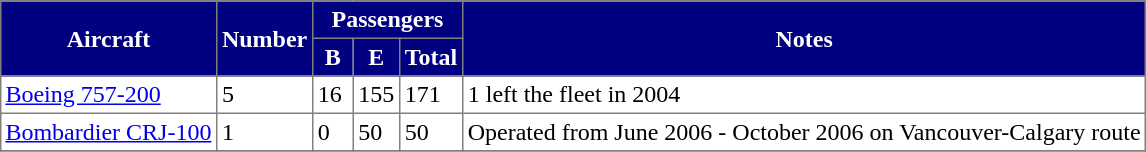<table class="toccolours" border="1" cellpadding="3" style="margin:1em auto; border-collapse:collapse">
<tr bgcolor=navy>
<th style="color:white;" rowspan=2>Aircraft</th>
<th style="color:white;" rowspan=2>Number</th>
<th style="color:white;" colspan=3>Passengers<br></th>
<th style="color:white;" rowspan=2>Notes</th>
</tr>
<tr bgcolor=navy>
<th style="width:20px;color:white;"><abbr>B</abbr></th>
<th style="width:20px;color:white;"><abbr>E</abbr></th>
<th style="width:20px;color:white;">Total</th>
</tr>
<tr>
<td><a href='#'>Boeing 757-200</a></td>
<td>5</td>
<td>16</td>
<td>155</td>
<td>171</td>
<td>1 left the fleet in 2004</td>
</tr>
<tr>
<td><a href='#'>Bombardier CRJ-100</a></td>
<td>1</td>
<td>0</td>
<td>50</td>
<td>50</td>
<td>Operated from June 2006 - October 2006 on Vancouver-Calgary route</td>
</tr>
<tr>
</tr>
</table>
